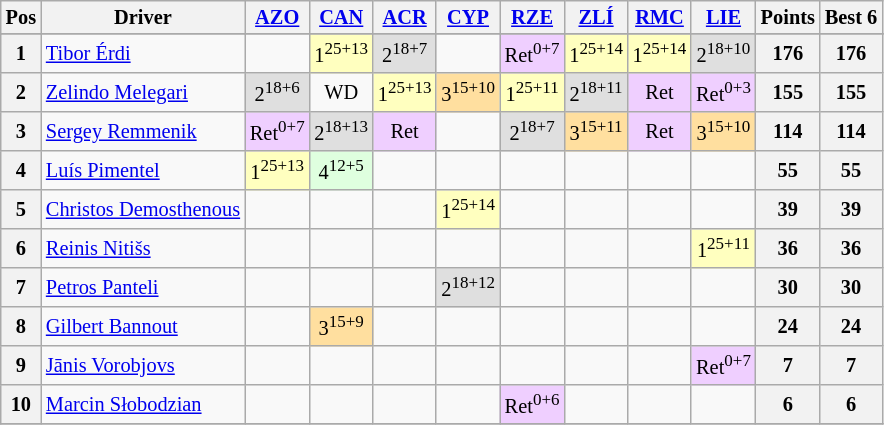<table class="wikitable" style="font-size: 85%; text-align: center;">
<tr valign="top">
<th valign="middle">Pos</th>
<th valign="middle">Driver</th>
<th><a href='#'>AZO</a><br></th>
<th><a href='#'>CAN</a><br></th>
<th><a href='#'>ACR</a><br></th>
<th><a href='#'>CYP</a><br></th>
<th><a href='#'>RZE</a><br></th>
<th><a href='#'>ZLÍ</a><br></th>
<th><a href='#'>RMC</a><br></th>
<th><a href='#'>LIE</a><br></th>
<th valign="middle">Points</th>
<th valign="middle">Best 6</th>
</tr>
<tr>
</tr>
<tr>
<th>1</th>
<td align=left> <a href='#'>Tibor Érdi</a></td>
<td></td>
<td style="background:#ffffbf;">1<sup>25+13</sup></td>
<td style="background:#dfdfdf;">2<sup>18+7</sup></td>
<td></td>
<td style="background:#efcfff;">Ret<sup>0+7</sup></td>
<td style="background:#ffffbf;">1<sup>25+14</sup></td>
<td style="background:#ffffbf;">1<sup>25+14</sup></td>
<td style="background:#dfdfdf;">2<sup>18+10</sup></td>
<th>176</th>
<th>176</th>
</tr>
<tr>
<th>2</th>
<td align=left> <a href='#'>Zelindo Melegari</a></td>
<td style="background:#dfdfdf;">2<sup>18+6</sup></td>
<td>WD</td>
<td style="background:#ffffbf;">1<sup>25+13</sup></td>
<td style="background:#ffdf9f;">3<sup>15+10</sup></td>
<td style="background:#ffffbf;">1<sup>25+11</sup></td>
<td style="background:#dfdfdf;">2<sup>18+11</sup></td>
<td style="background:#efcfff;">Ret</td>
<td style="background:#efcfff;">Ret<sup>0+3</sup></td>
<th>155</th>
<th>155</th>
</tr>
<tr>
<th>3</th>
<td align=left> <a href='#'>Sergey Remmenik</a></td>
<td style="background:#efcfff;">Ret<sup>0+7</sup></td>
<td style="background:#dfdfdf;">2<sup>18+13</sup></td>
<td style="background:#efcfff;">Ret</td>
<td></td>
<td style="background:#dfdfdf;">2<sup>18+7</sup></td>
<td style="background:#ffdf9f;">3<sup>15+11</sup></td>
<td style="background:#efcfff;">Ret</td>
<td style="background:#ffdf9f;">3<sup>15+10</sup></td>
<th>114</th>
<th>114</th>
</tr>
<tr>
<th>4</th>
<td align=left> <a href='#'>Luís Pimentel</a></td>
<td style="background:#ffffbf;">1<sup>25+13</sup></td>
<td style="background:#dfffdf;">4<sup>12+5</sup></td>
<td></td>
<td></td>
<td></td>
<td></td>
<td></td>
<td></td>
<th>55</th>
<th>55</th>
</tr>
<tr>
<th>5</th>
<td align=left> <a href='#'>Christos Demosthenous</a></td>
<td></td>
<td></td>
<td></td>
<td style="background:#ffffbf;">1<sup>25+14</sup></td>
<td></td>
<td></td>
<td></td>
<td></td>
<th>39</th>
<th>39</th>
</tr>
<tr>
<th>6</th>
<td align=left> <a href='#'>Reinis Nitišs</a></td>
<td></td>
<td></td>
<td></td>
<td></td>
<td></td>
<td></td>
<td></td>
<td style="background:#ffffbf;">1<sup>25+11</sup></td>
<th>36</th>
<th>36</th>
</tr>
<tr>
<th>7</th>
<td align=left> <a href='#'>Petros Panteli</a></td>
<td></td>
<td></td>
<td></td>
<td style="background:#dfdfdf;">2<sup>18+12</sup></td>
<td></td>
<td></td>
<td></td>
<td></td>
<th>30</th>
<th>30</th>
</tr>
<tr>
<th>8</th>
<td align=left> <a href='#'>Gilbert Bannout</a></td>
<td></td>
<td style="background:#ffdf9f;">3<sup>15+9</sup></td>
<td></td>
<td></td>
<td></td>
<td></td>
<td></td>
<td></td>
<th>24</th>
<th>24</th>
</tr>
<tr>
<th>9</th>
<td align=left> <a href='#'>Jānis Vorobjovs</a></td>
<td></td>
<td></td>
<td></td>
<td></td>
<td></td>
<td></td>
<td></td>
<td style="background:#efcfff;">Ret<sup>0+7</sup></td>
<th>7</th>
<th>7</th>
</tr>
<tr>
<th>10</th>
<td align=left> <a href='#'>Marcin Słobodzian</a></td>
<td></td>
<td></td>
<td></td>
<td></td>
<td style="background:#efcfff;">Ret<sup>0+6</sup></td>
<td></td>
<td></td>
<td></td>
<th>6</th>
<th>6</th>
</tr>
<tr>
</tr>
</table>
